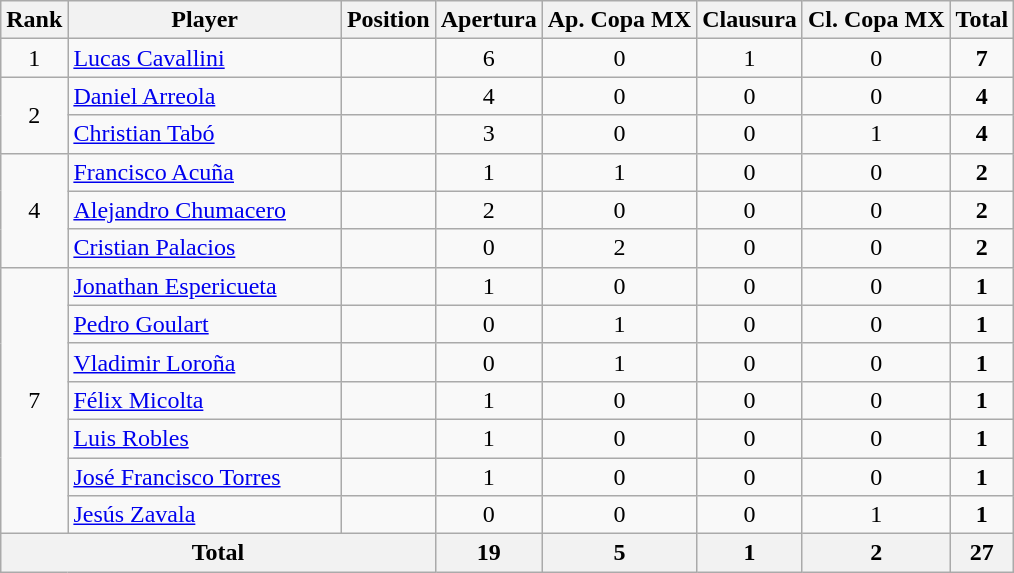<table class="wikitable">
<tr>
<th>Rank</th>
<th style="width:175px;">Player</th>
<th>Position</th>
<th>Apertura</th>
<th>Ap. Copa MX</th>
<th>Clausura</th>
<th>Cl. Copa MX</th>
<th>Total</th>
</tr>
<tr>
<td align=center>1</td>
<td> <a href='#'>Lucas Cavallini</a></td>
<td align=center></td>
<td align=center>6</td>
<td align=center>0</td>
<td align=center>1</td>
<td align=center>0</td>
<td align=center><strong>7</strong></td>
</tr>
<tr>
<td align=center rowspan=2>2</td>
<td> <a href='#'>Daniel Arreola</a></td>
<td align=center></td>
<td align=center>4</td>
<td align=center>0</td>
<td align=center>0</td>
<td align=center>0</td>
<td align=center><strong>4</strong></td>
</tr>
<tr>
<td> <a href='#'>Christian Tabó</a></td>
<td align=center></td>
<td align=center>3</td>
<td align=center>0</td>
<td align=center>0</td>
<td align=center>1</td>
<td align=center><strong>4</strong></td>
</tr>
<tr>
<td align=center rowspan=3>4</td>
<td> <a href='#'>Francisco Acuña</a></td>
<td align=center></td>
<td align=center>1</td>
<td align=center>1</td>
<td align=center>0</td>
<td align=center>0</td>
<td align=center><strong>2</strong></td>
</tr>
<tr>
<td> <a href='#'>Alejandro Chumacero</a></td>
<td align=center></td>
<td align=center>2</td>
<td align=center>0</td>
<td align=center>0</td>
<td align=center>0</td>
<td align=center><strong>2</strong></td>
</tr>
<tr>
<td> <a href='#'>Cristian Palacios</a></td>
<td align=center></td>
<td align=center>0</td>
<td align=center>2</td>
<td align=center>0</td>
<td align=center>0</td>
<td align=center><strong>2</strong></td>
</tr>
<tr>
<td align=center rowspan=7>7</td>
<td> <a href='#'>Jonathan Espericueta</a></td>
<td align=center></td>
<td align=center>1</td>
<td align=center>0</td>
<td align=center>0</td>
<td align=center>0</td>
<td align=center><strong>1</strong></td>
</tr>
<tr>
<td> <a href='#'>Pedro Goulart</a></td>
<td align=center></td>
<td align=center>0</td>
<td align=center>1</td>
<td align=center>0</td>
<td align=center>0</td>
<td align=center><strong>1</strong></td>
</tr>
<tr>
<td> <a href='#'>Vladimir Loroña</a></td>
<td align=center></td>
<td align=center>0</td>
<td align=center>1</td>
<td align=center>0</td>
<td align=center>0</td>
<td align=center><strong>1</strong></td>
</tr>
<tr>
<td> <a href='#'>Félix Micolta</a></td>
<td align=center></td>
<td align=center>1</td>
<td align=center>0</td>
<td align=center>0</td>
<td align=center>0</td>
<td align=center><strong>1</strong></td>
</tr>
<tr>
<td> <a href='#'>Luis Robles</a></td>
<td align=center></td>
<td align=center>1</td>
<td align=center>0</td>
<td align=center>0</td>
<td align=center>0</td>
<td align=center><strong>1</strong></td>
</tr>
<tr>
<td> <a href='#'>José Francisco Torres</a></td>
<td align=center></td>
<td align=center>1</td>
<td align=center>0</td>
<td align=center>0</td>
<td align=center>0</td>
<td align=center><strong>1</strong></td>
</tr>
<tr>
<td> <a href='#'>Jesús Zavala</a></td>
<td align=center></td>
<td align=center>0</td>
<td align=center>0</td>
<td align=center>0</td>
<td align=center>1</td>
<td align=center><strong>1</strong></td>
</tr>
<tr>
<th align=center colspan=3>Total</th>
<th align=center>19</th>
<th align=center>5</th>
<th align=center>1</th>
<th align=center>2</th>
<th align=center>27</th>
</tr>
</table>
